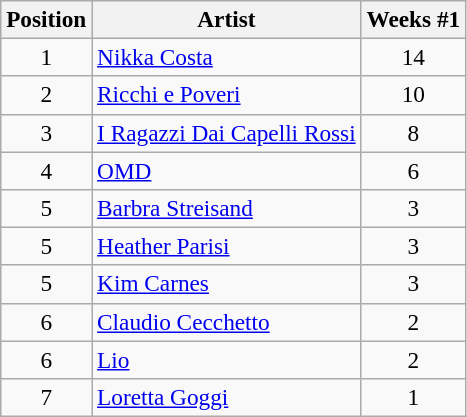<table class="wikitable sortable" style="font-size:97%;">
<tr>
<th>Position</th>
<th>Artist</th>
<th>Weeks #1</th>
</tr>
<tr>
<td align="center">1</td>
<td><a href='#'>Nikka Costa</a></td>
<td align="center">14</td>
</tr>
<tr>
<td align="center">2</td>
<td><a href='#'>Ricchi e Poveri</a></td>
<td align="center">10</td>
</tr>
<tr>
<td align="center">3</td>
<td><a href='#'>I Ragazzi Dai Capelli Rossi</a></td>
<td align="center">8</td>
</tr>
<tr>
<td align="center">4</td>
<td><a href='#'>OMD</a></td>
<td align="center">6</td>
</tr>
<tr>
<td align="center">5</td>
<td><a href='#'>Barbra Streisand</a></td>
<td align="center">3</td>
</tr>
<tr>
<td align="center">5</td>
<td><a href='#'>Heather Parisi</a></td>
<td align="center">3</td>
</tr>
<tr>
<td align="center">5</td>
<td><a href='#'>Kim Carnes</a></td>
<td align="center">3</td>
</tr>
<tr>
<td align="center">6</td>
<td><a href='#'>Claudio Cecchetto</a></td>
<td align="center">2</td>
</tr>
<tr>
<td align="center">6</td>
<td><a href='#'>Lio</a></td>
<td align="center">2</td>
</tr>
<tr>
<td align="center">7</td>
<td><a href='#'>Loretta Goggi</a></td>
<td align="center">1</td>
</tr>
</table>
